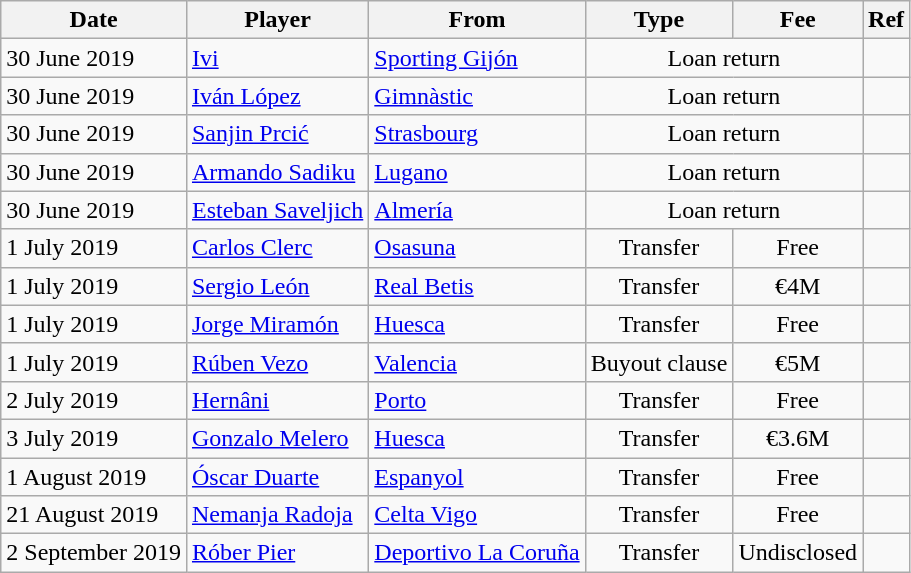<table class="wikitable">
<tr>
<th>Date</th>
<th>Player</th>
<th>From</th>
<th>Type</th>
<th>Fee</th>
<th>Ref</th>
</tr>
<tr>
<td>30 June 2019</td>
<td> <a href='#'>Ivi</a></td>
<td><a href='#'>Sporting Gijón</a></td>
<td align=center colspan=2>Loan return</td>
<td align=center></td>
</tr>
<tr>
<td>30 June 2019</td>
<td> <a href='#'>Iván López</a></td>
<td><a href='#'>Gimnàstic</a></td>
<td align=center colspan=2>Loan return</td>
<td align=center></td>
</tr>
<tr>
<td>30 June 2019</td>
<td> <a href='#'>Sanjin Prcić</a></td>
<td> <a href='#'>Strasbourg</a></td>
<td align=center colspan=2>Loan return</td>
<td align=center></td>
</tr>
<tr>
<td>30 June 2019</td>
<td> <a href='#'>Armando Sadiku</a></td>
<td> <a href='#'>Lugano</a></td>
<td align=center colspan=2>Loan return</td>
<td align=center></td>
</tr>
<tr>
<td>30 June 2019</td>
<td> <a href='#'>Esteban Saveljich</a></td>
<td><a href='#'>Almería</a></td>
<td align=center colspan=2>Loan return</td>
<td align=center></td>
</tr>
<tr>
<td>1 July 2019</td>
<td> <a href='#'>Carlos Clerc</a></td>
<td><a href='#'>Osasuna</a></td>
<td align=center>Transfer</td>
<td align=center>Free</td>
<td align=center></td>
</tr>
<tr>
<td>1 July 2019</td>
<td> <a href='#'>Sergio León</a></td>
<td><a href='#'>Real Betis</a></td>
<td align=center>Transfer</td>
<td align=center>€4M</td>
<td align=center></td>
</tr>
<tr>
<td>1 July 2019</td>
<td> <a href='#'>Jorge Miramón</a></td>
<td><a href='#'>Huesca</a></td>
<td align=center>Transfer</td>
<td align=center>Free</td>
<td align=center></td>
</tr>
<tr>
<td>1 July 2019</td>
<td> <a href='#'>Rúben Vezo</a></td>
<td><a href='#'>Valencia</a></td>
<td align=center>Buyout clause</td>
<td align=center>€5M</td>
<td align=center></td>
</tr>
<tr>
<td>2 July 2019</td>
<td> <a href='#'>Hernâni</a></td>
<td> <a href='#'>Porto</a></td>
<td align=center>Transfer</td>
<td align=center>Free</td>
<td align=center></td>
</tr>
<tr>
<td>3 July 2019</td>
<td> <a href='#'>Gonzalo Melero</a></td>
<td><a href='#'>Huesca</a></td>
<td align=center>Transfer</td>
<td align=center>€3.6M</td>
<td align=center></td>
</tr>
<tr>
<td>1 August 2019</td>
<td> <a href='#'>Óscar Duarte</a></td>
<td><a href='#'>Espanyol</a></td>
<td align=center>Transfer</td>
<td align=center>Free</td>
<td align=center></td>
</tr>
<tr>
<td>21 August 2019</td>
<td> <a href='#'>Nemanja Radoja</a></td>
<td><a href='#'>Celta Vigo</a></td>
<td align=center>Transfer</td>
<td align=center>Free</td>
<td align=center></td>
</tr>
<tr>
<td>2 September 2019</td>
<td> <a href='#'>Róber Pier</a></td>
<td><a href='#'>Deportivo La Coruña</a></td>
<td align=center>Transfer</td>
<td align=center>Undisclosed</td>
<td align=center></td>
</tr>
</table>
